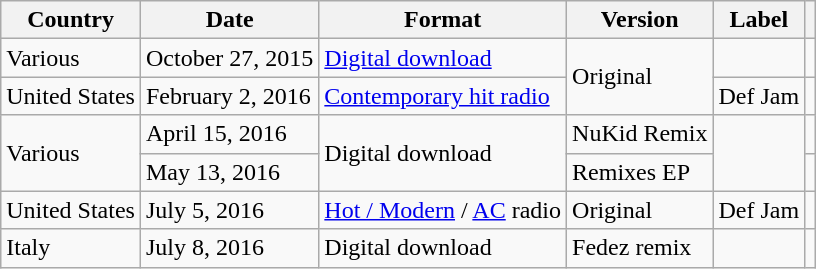<table class="wikitable plainrowheader">
<tr>
<th scope="row">Country</th>
<th scope="row">Date</th>
<th scope="row">Format</th>
<th scope="row">Version</th>
<th scope="row">Label</th>
<th></th>
</tr>
<tr>
<td>Various</td>
<td>October 27, 2015</td>
<td><a href='#'>Digital download</a></td>
<td rowspan="2">Original</td>
<td></td>
<td></td>
</tr>
<tr>
<td>United States</td>
<td>February 2, 2016</td>
<td><a href='#'>Contemporary hit radio</a></td>
<td>Def Jam</td>
<td></td>
</tr>
<tr>
<td rowspan="2">Various</td>
<td>April 15, 2016</td>
<td rowspan="2">Digital download</td>
<td>NuKid Remix</td>
<td rowspan="2"></td>
<td></td>
</tr>
<tr>
<td>May 13, 2016</td>
<td>Remixes EP</td>
<td></td>
</tr>
<tr>
<td>United States</td>
<td>July 5, 2016</td>
<td><a href='#'>Hot / Modern</a> / <a href='#'>AC</a> radio</td>
<td>Original</td>
<td>Def Jam</td>
<td></td>
</tr>
<tr>
<td>Italy</td>
<td>July 8, 2016</td>
<td>Digital download</td>
<td>Fedez remix</td>
<td></td>
<td></td>
</tr>
</table>
